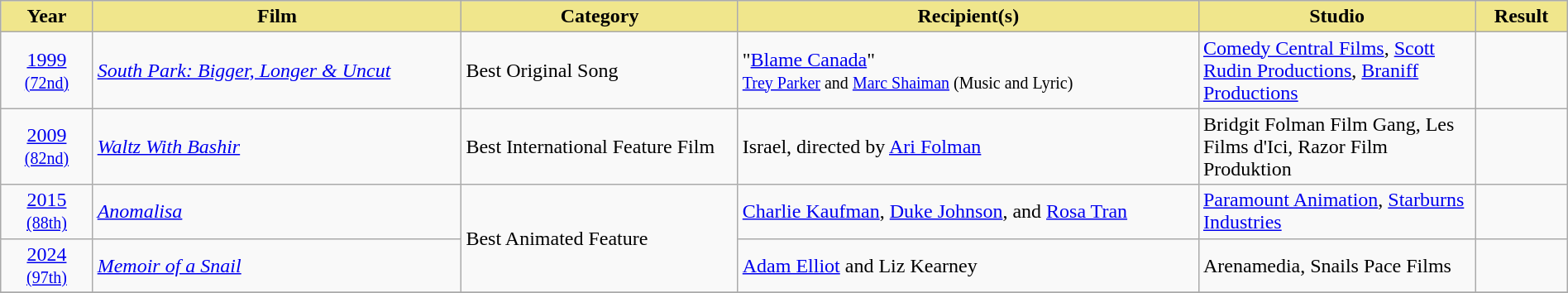<table class="wikitable" width="100%">
<tr>
<th width="5%" style="background:#F0E68C">Year</th>
<th width="20%" style="background:#F0E68C">Film</th>
<th width="15%" style="background:#F0E68C">Category</th>
<th width="25%" style="background:#F0E68C">Recipient(s)</th>
<th width="15%" style="background:#F0E68C">Studio</th>
<th width="5%" style="background:#F0E68C">Result</th>
</tr>
<tr>
<td align="center"><a href='#'>1999</a><br><small><a href='#'>(72nd)</a></small></td>
<td><em><a href='#'>South Park: Bigger, Longer & Uncut</a></em></td>
<td>Best Original Song</td>
<td>"<a href='#'>Blame Canada</a>" <br><small><a href='#'>Trey Parker</a> and <a href='#'>Marc Shaiman</a> (Music and Lyric)</small></td>
<td><a href='#'>Comedy Central Films</a>, <a href='#'>Scott Rudin Productions</a>, <a href='#'>Braniff Productions</a></td>
<td></td>
</tr>
<tr>
<td align="center"><a href='#'>2009</a><br><small><a href='#'>(82nd)</a></small></td>
<td><em><a href='#'>Waltz With Bashir</a></em></td>
<td>Best International Feature Film</td>
<td>Israel, directed by <a href='#'>Ari Folman</a></td>
<td>Bridgit Folman Film Gang, Les Films d'Ici, Razor Film Produktion</td>
<td></td>
</tr>
<tr>
<td align="center"><a href='#'>2015</a><br><small><a href='#'>(88th)</a></small></td>
<td><em><a href='#'>Anomalisa</a></em></td>
<td rowspan="2">Best Animated Feature</td>
<td><a href='#'>Charlie Kaufman</a>, <a href='#'>Duke Johnson</a>, and <a href='#'>Rosa Tran</a></td>
<td><a href='#'>Paramount Animation</a>, <a href='#'>Starburns Industries</a></td>
<td></td>
</tr>
<tr>
<td align="center"><a href='#'>2024</a><br><small><a href='#'>(97th)</a></small></td>
<td><em><a href='#'>Memoir of a Snail</a></em></td>
<td><a href='#'>Adam Elliot</a> and Liz Kearney</td>
<td>Arenamedia, Snails Pace Films</td>
<td></td>
</tr>
<tr>
</tr>
</table>
